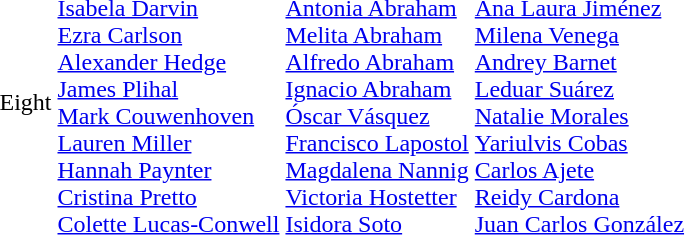<table>
<tr>
<td>Eight <br></td>
<td><br><a href='#'>Isabela Darvin</a><br><a href='#'>Ezra Carlson</a><br><a href='#'>Alexander Hedge</a><br><a href='#'>James Plihal</a><br><a href='#'>Mark Couwenhoven</a><br><a href='#'>Lauren Miller</a><br><a href='#'>Hannah Paynter</a><br><a href='#'>Cristina Pretto</a><br><a href='#'>Colette Lucas-Conwell</a></td>
<td><br><a href='#'>Antonia Abraham</a><br><a href='#'>Melita Abraham</a><br><a href='#'>Alfredo Abraham</a><br><a href='#'>Ignacio Abraham</a><br><a href='#'>Óscar Vásquez</a><br><a href='#'>Francisco Lapostol</a><br><a href='#'>Magdalena Nannig</a><br><a href='#'>Victoria Hostetter</a><br><a href='#'>Isidora Soto</a></td>
<td><br><a href='#'>Ana Laura Jiménez</a><br><a href='#'>Milena Venega</a><br><a href='#'>Andrey Barnet</a><br><a href='#'>Leduar Suárez</a><br><a href='#'>Natalie Morales</a><br><a href='#'>Yariulvis Cobas</a><br><a href='#'>Carlos Ajete</a><br><a href='#'>Reidy Cardona</a><br><a href='#'>Juan Carlos González</a></td>
</tr>
</table>
